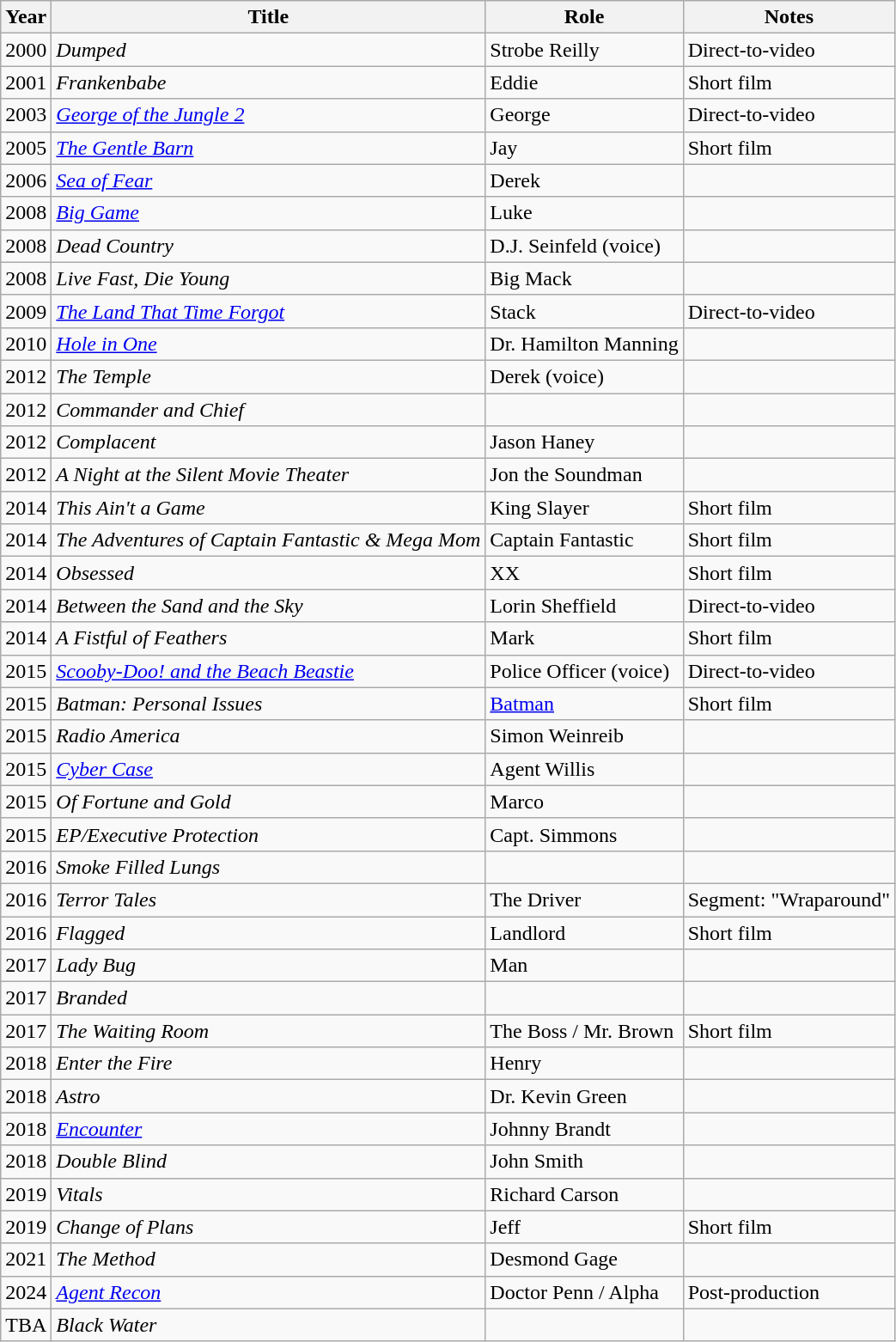<table class="wikitable sortable">
<tr>
<th>Year</th>
<th>Title</th>
<th>Role</th>
<th>Notes</th>
</tr>
<tr>
<td>2000</td>
<td><em>Dumped</em></td>
<td>Strobe Reilly</td>
<td>Direct-to-video</td>
</tr>
<tr>
<td>2001</td>
<td><em>Frankenbabe</em></td>
<td>Eddie</td>
<td>Short film</td>
</tr>
<tr>
<td>2003</td>
<td><em><a href='#'>George of the Jungle 2</a></em></td>
<td>George</td>
<td>Direct-to-video</td>
</tr>
<tr>
<td>2005</td>
<td><em><a href='#'>The Gentle Barn</a></em></td>
<td>Jay</td>
<td>Short film</td>
</tr>
<tr>
<td>2006</td>
<td><em><a href='#'>Sea of Fear</a></em></td>
<td>Derek</td>
<td></td>
</tr>
<tr>
<td>2008</td>
<td><em><a href='#'>Big Game</a></em></td>
<td>Luke</td>
<td></td>
</tr>
<tr>
<td>2008</td>
<td><em>Dead Country</em></td>
<td>D.J. Seinfeld (voice)</td>
<td></td>
</tr>
<tr>
<td>2008</td>
<td><em>Live Fast, Die Young</em></td>
<td>Big Mack</td>
<td></td>
</tr>
<tr>
<td>2009</td>
<td><em><a href='#'>The Land That Time Forgot</a></em></td>
<td>Stack</td>
<td>Direct-to-video</td>
</tr>
<tr>
<td>2010</td>
<td><em><a href='#'>Hole in One</a></em></td>
<td>Dr. Hamilton Manning</td>
<td></td>
</tr>
<tr>
<td>2012</td>
<td><em>The Temple</em></td>
<td>Derek (voice)</td>
<td></td>
</tr>
<tr>
<td>2012</td>
<td><em>Commander and Chief</em></td>
<td></td>
<td></td>
</tr>
<tr>
<td>2012</td>
<td><em>Complacent</em></td>
<td>Jason Haney</td>
<td></td>
</tr>
<tr>
<td>2012</td>
<td><em>A Night at the Silent Movie Theater</em></td>
<td>Jon the Soundman</td>
<td></td>
</tr>
<tr>
<td>2014</td>
<td><em>This Ain't a Game</em></td>
<td>King Slayer</td>
<td>Short film</td>
</tr>
<tr>
<td>2014</td>
<td><em>The Adventures of Captain Fantastic & Mega Mom</em></td>
<td>Captain Fantastic</td>
<td>Short film</td>
</tr>
<tr>
<td>2014</td>
<td><em>Obsessed</em></td>
<td>XX</td>
<td>Short film</td>
</tr>
<tr>
<td>2014</td>
<td><em>Between the Sand and the Sky</em></td>
<td>Lorin Sheffield</td>
<td>Direct-to-video</td>
</tr>
<tr>
<td>2014</td>
<td><em>A Fistful of Feathers</em></td>
<td>Mark</td>
<td>Short film</td>
</tr>
<tr>
<td>2015</td>
<td><em><a href='#'>Scooby-Doo! and the Beach Beastie</a></em></td>
<td>Police Officer (voice)</td>
<td>Direct-to-video</td>
</tr>
<tr>
<td>2015</td>
<td><em>Batman: Personal Issues</em></td>
<td><a href='#'>Batman</a></td>
<td>Short film</td>
</tr>
<tr>
<td>2015</td>
<td><em>Radio America</em></td>
<td>Simon Weinreib</td>
<td></td>
</tr>
<tr>
<td>2015</td>
<td><em><a href='#'>Cyber Case</a></em></td>
<td>Agent Willis</td>
<td></td>
</tr>
<tr>
<td>2015</td>
<td><em>Of Fortune and Gold</em></td>
<td>Marco</td>
<td></td>
</tr>
<tr>
<td>2015</td>
<td><em>EP/Executive Protection</em></td>
<td>Capt. Simmons</td>
<td></td>
</tr>
<tr>
<td>2016</td>
<td><em>Smoke Filled Lungs</em></td>
<td></td>
<td></td>
</tr>
<tr>
<td>2016</td>
<td><em>Terror Tales</em></td>
<td>The Driver</td>
<td>Segment: "Wraparound"</td>
</tr>
<tr>
<td>2016</td>
<td><em>Flagged</em></td>
<td>Landlord</td>
<td>Short film</td>
</tr>
<tr>
<td>2017</td>
<td><em>Lady Bug</em></td>
<td>Man</td>
<td></td>
</tr>
<tr>
<td>2017</td>
<td><em>Branded</em></td>
<td></td>
<td></td>
</tr>
<tr>
<td>2017</td>
<td><em>The Waiting Room</em></td>
<td>The Boss / Mr. Brown</td>
<td>Short film</td>
</tr>
<tr>
<td>2018</td>
<td><em>Enter the Fire</em></td>
<td>Henry</td>
<td></td>
</tr>
<tr>
<td>2018</td>
<td><em>Astro</em></td>
<td>Dr. Kevin Green</td>
<td></td>
</tr>
<tr>
<td>2018</td>
<td><em><a href='#'>Encounter</a></em></td>
<td>Johnny Brandt</td>
<td></td>
</tr>
<tr>
<td>2018</td>
<td><em>Double Blind</em></td>
<td>John Smith</td>
<td></td>
</tr>
<tr>
<td>2019</td>
<td><em>Vitals</em></td>
<td>Richard Carson</td>
<td></td>
</tr>
<tr>
<td>2019</td>
<td><em>Change of Plans</em></td>
<td>Jeff</td>
<td>Short film</td>
</tr>
<tr>
<td>2021</td>
<td><em>The Method</em></td>
<td>Desmond Gage</td>
<td></td>
</tr>
<tr>
<td>2024</td>
<td><em><a href='#'>Agent Recon</a></em></td>
<td>Doctor Penn / Alpha</td>
<td>Post-production</td>
</tr>
<tr>
<td>TBA</td>
<td><em>Black Water</em></td>
<td></td>
<td></td>
</tr>
</table>
